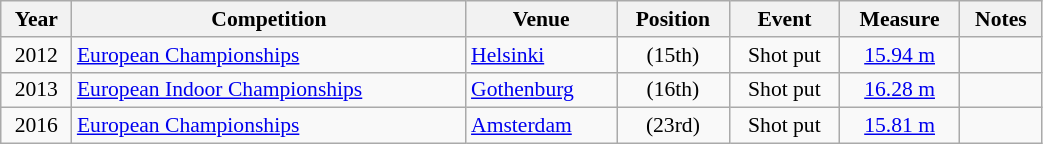<table class="wikitable" width=55% style="font-size:90%; text-align:center;">
<tr>
<th>Year</th>
<th>Competition</th>
<th>Venue</th>
<th>Position</th>
<th>Event</th>
<th>Measure</th>
<th>Notes</th>
</tr>
<tr>
<td>2012</td>
<td align=left><a href='#'>European Championships</a></td>
<td align=left> <a href='#'>Helsinki</a></td>
<td> (15th)</td>
<td>Shot put</td>
<td><a href='#'>15.94 m</a></td>
<td></td>
</tr>
<tr>
<td>2013</td>
<td align=left><a href='#'>European Indoor Championships</a></td>
<td align=left> <a href='#'>Gothenburg</a></td>
<td> (16th)</td>
<td>Shot put</td>
<td><a href='#'>16.28 m</a></td>
<td></td>
</tr>
<tr>
<td>2016</td>
<td align=left><a href='#'>European Championships</a></td>
<td align=left> <a href='#'>Amsterdam</a></td>
<td> (23rd)</td>
<td>Shot put</td>
<td><a href='#'>15.81 m</a></td>
<td></td>
</tr>
</table>
